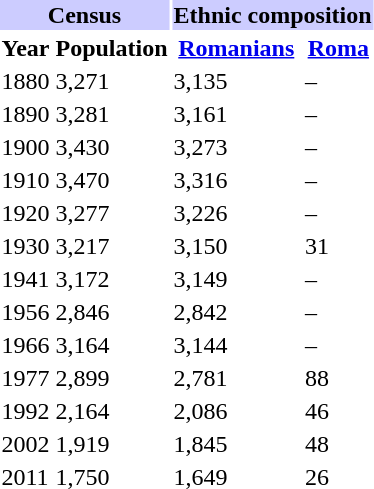<table class="toccolours">
<tr>
<th align="center" colspan="2" style="background:#ccccff;">Census</th>
<th align="center" colspan="2" style="background:#ccccff;">Ethnic composition</th>
</tr>
<tr>
<th>Year</th>
<th>Population</th>
<th><a href='#'>Romanians</a></th>
<th><a href='#'>Roma</a></th>
</tr>
<tr>
<td>1880</td>
<td>3,271</td>
<td>3,135</td>
<td>–</td>
</tr>
<tr>
<td>1890</td>
<td>3,281</td>
<td>3,161</td>
<td>–</td>
</tr>
<tr>
<td>1900</td>
<td>3,430</td>
<td>3,273</td>
<td>–</td>
</tr>
<tr>
<td>1910</td>
<td>3,470</td>
<td>3,316</td>
<td>–</td>
</tr>
<tr>
<td>1920</td>
<td>3,277</td>
<td>3,226</td>
<td>–</td>
</tr>
<tr>
<td>1930</td>
<td>3,217</td>
<td>3,150</td>
<td>31</td>
</tr>
<tr>
<td>1941</td>
<td>3,172</td>
<td>3,149</td>
<td>–</td>
</tr>
<tr>
<td>1956</td>
<td>2,846</td>
<td>2,842</td>
<td>–</td>
</tr>
<tr>
<td>1966</td>
<td>3,164</td>
<td>3,144</td>
<td>–</td>
</tr>
<tr>
<td>1977</td>
<td>2,899</td>
<td>2,781</td>
<td>88</td>
</tr>
<tr>
<td>1992</td>
<td>2,164</td>
<td>2,086</td>
<td>46</td>
</tr>
<tr>
<td>2002</td>
<td>1,919</td>
<td>1,845</td>
<td>48</td>
</tr>
<tr>
<td>2011</td>
<td>1,750</td>
<td>1,649</td>
<td>26</td>
</tr>
</table>
